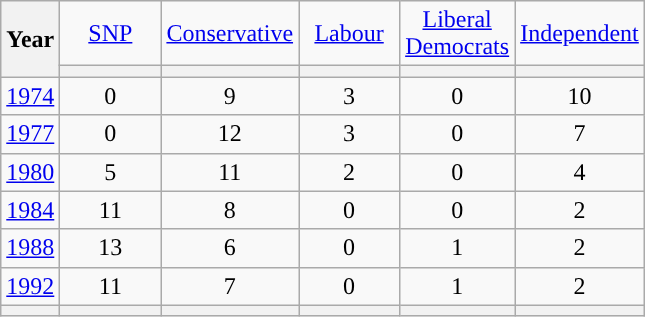<table class=wikitable style=text-align:center>
<tr>
<th rowspan=2>Year</th>
<td width="60"><a href='#'>SNP</a></td>
<td width="60"><a href='#'>Conservative</a></td>
<td width="60"><a href='#'>Labour</a></td>
<td width="60"><a href='#'>Liberal Democrats</a></td>
<td width="60"><a href='#'>Independent</a></td>
</tr>
<tr>
<th style="background-color: "></th>
<th style="background-color: "></th>
<th style="background-color: "></th>
<th style="background-color: "></th>
<th style="background-color: "></th>
</tr>
<tr>
<td><a href='#'>1974</a></td>
<td>0</td>
<td>9</td>
<td>3</td>
<td>0</td>
<td>10</td>
</tr>
<tr>
<td><a href='#'>1977</a></td>
<td>0</td>
<td>12</td>
<td>3</td>
<td>0</td>
<td>7</td>
</tr>
<tr>
<td><a href='#'>1980</a></td>
<td>5</td>
<td>11</td>
<td>2</td>
<td>0</td>
<td>4</td>
</tr>
<tr>
<td><a href='#'>1984</a></td>
<td>11</td>
<td>8</td>
<td>0</td>
<td>0</td>
<td>2</td>
</tr>
<tr>
<td><a href='#'>1988</a></td>
<td>13</td>
<td>6</td>
<td>0</td>
<td>1</td>
<td>2</td>
</tr>
<tr>
<td><a href='#'>1992</a></td>
<td>11</td>
<td>7</td>
<td>0</td>
<td>1</td>
<td>2</td>
</tr>
<tr>
<th></th>
<th style="background-color: "></th>
<th style="background-color: "></th>
<th style="background-color: "></th>
<th style="background-color: "></th>
<th style="background-color: "></th>
</tr>
</table>
